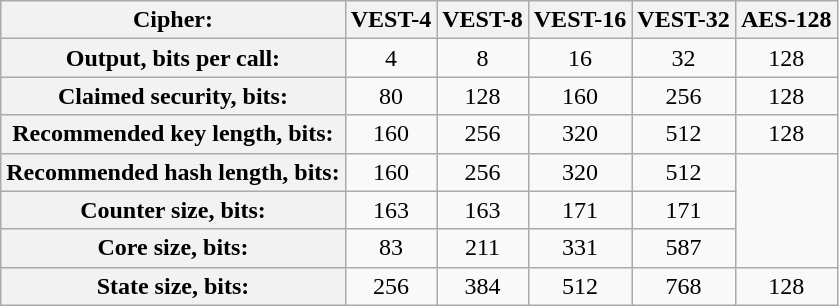<table class="wikitable">
<tr>
<th align="right">Cipher:</th>
<th align="center">VEST-4</th>
<th align="center">VEST-8</th>
<th align="center">VEST-16</th>
<th align="center">VEST-32</th>
<th align="center">AES-128</th>
</tr>
<tr>
<th align="right">Output, bits per call:</th>
<td align="center">4</td>
<td align="center">8</td>
<td align="center">16</td>
<td align="center">32</td>
<td align="center">128</td>
</tr>
<tr>
<th align="right">Claimed security, bits:</th>
<td align="center">80</td>
<td align="center">128</td>
<td align="center">160</td>
<td align="center">256</td>
<td align="center">128</td>
</tr>
<tr>
<th align="right">Recommended key length, bits:</th>
<td align="center">160</td>
<td align="center">256</td>
<td align="center">320</td>
<td align="center">512</td>
<td align="center">128</td>
</tr>
<tr>
<th align="right">Recommended hash length, bits:</th>
<td align="center">160</td>
<td align="center">256</td>
<td align="center">320</td>
<td align="center">512</td>
</tr>
<tr>
<th align="right">Counter size, bits:</th>
<td align="center">163</td>
<td align="center">163</td>
<td align="center">171</td>
<td align="center">171</td>
</tr>
<tr>
<th align="right">Core size, bits:</th>
<td align="center">83</td>
<td align="center">211</td>
<td align="center">331</td>
<td align="center">587</td>
</tr>
<tr>
<th align="right">State size, bits:</th>
<td align="center">256</td>
<td align="center">384</td>
<td align="center">512</td>
<td align="center">768</td>
<td align="center">128</td>
</tr>
</table>
